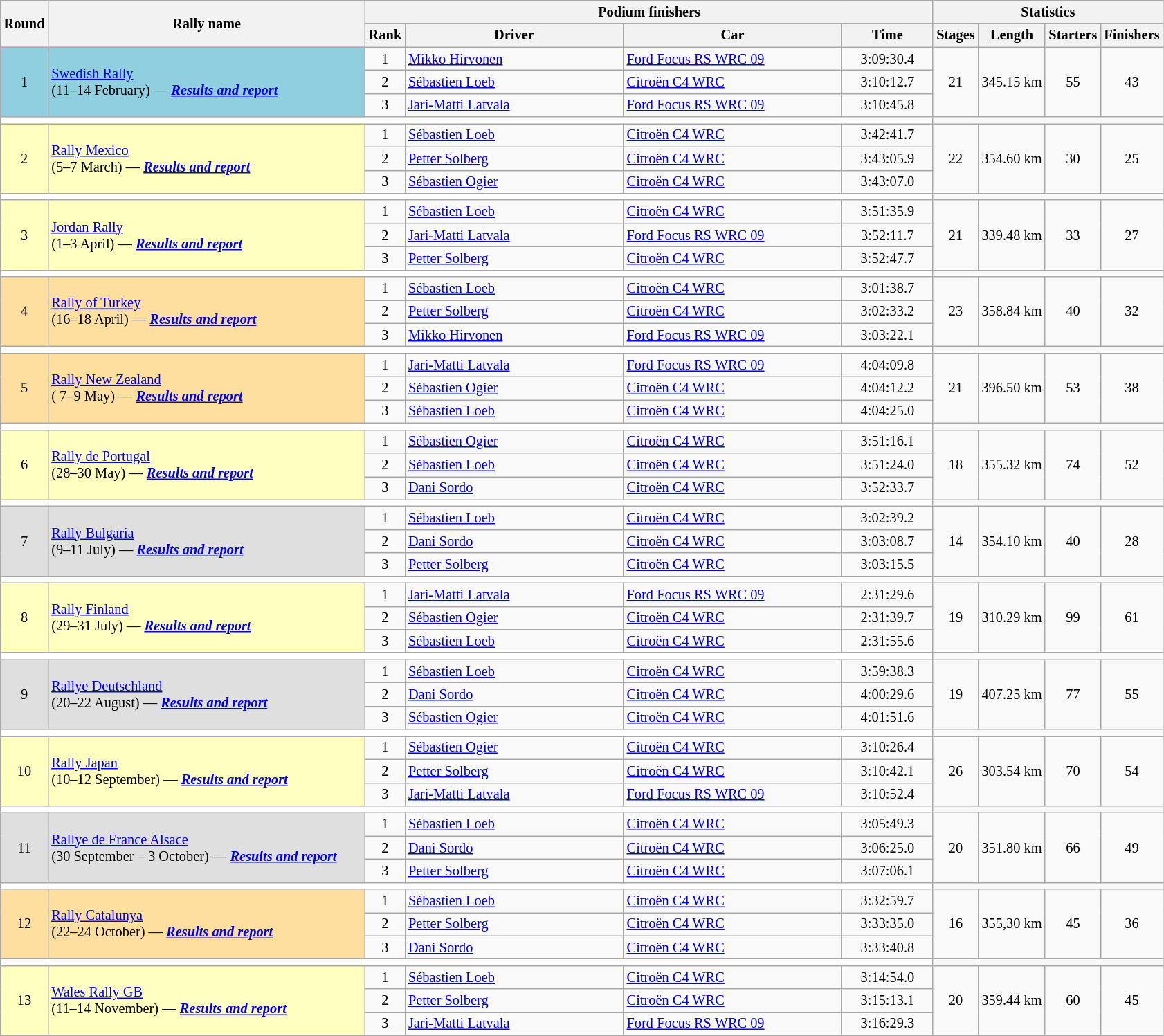<table class="wikitable" style="font-size:85%;">
<tr>
<th rowspan=2>Round</th>
<th style="width:22em" rowspan=2>Rally name</th>
<th colspan=4>Podium finishers</th>
<th colspan=4>Statistics</th>
</tr>
<tr>
<th>Rank</th>
<th style="width:15em">Driver</th>
<th style="width:15em">Car</th>
<th style="width:6em">Time</th>
<th>Stages</th>
<th>Length</th>
<th>Starters</th>
<th>Finishers</th>
</tr>
<tr>
<td style="background:#8fcfdf;" rowspan=3 align=center>1</td>
<td style="background:#8fcfdf;" rowspan=3> <a href='#'>Swedish Rally</a><br>(11–14 February) — <strong><em><a href='#'>Results and report</a></em></strong></td>
<td align=center>1</td>
<td> <a href='#'>Mikko Hirvonen</a></td>
<td nowrap><a href='#'>Ford Focus RS WRC 09</a></td>
<td align=center>3:09:30.4</td>
<td rowspan=3 align=center>21</td>
<td rowspan=3 align=center>345.15 km</td>
<td rowspan=3 align=center>55</td>
<td rowspan=3 align=center>43</td>
</tr>
<tr>
<td align=center>2</td>
<td> <a href='#'>Sébastien Loeb</a></td>
<td><a href='#'>Citroën C4 WRC</a></td>
<td align=center>3:10:12.7</td>
</tr>
<tr>
<td align=center>3</td>
<td nowrap> <a href='#'>Jari-Matti Latvala</a></td>
<td><a href='#'>Ford Focus RS WRC 09</a></td>
<td align=center>3:10:45.8</td>
</tr>
<tr style="background:white;">
<td colspan="6"></td>
</tr>
<tr>
<td style="background:#ffffbf;" rowspan=3 align=center>2</td>
<td style="background:#ffffbf;" rowspan=3> <a href='#'>Rally Mexico</a><br>(5–7 March) — <strong><em><a href='#'>Results and report</a></em></strong></td>
<td align=center>1</td>
<td> <a href='#'>Sébastien Loeb</a></td>
<td><a href='#'>Citroën C4 WRC</a></td>
<td align=center>3:42:41.7</td>
<td rowspan=3 align=center>22</td>
<td rowspan=3 align=center>354.60 km</td>
<td rowspan=3 align=center>30</td>
<td rowspan=3 align=center>25</td>
</tr>
<tr>
<td align=center>2</td>
<td> <a href='#'>Petter Solberg</a></td>
<td><a href='#'>Citroën C4 WRC</a></td>
<td align=center>3:43:05.9</td>
</tr>
<tr>
<td align=center>3</td>
<td> <a href='#'>Sébastien Ogier</a></td>
<td><a href='#'>Citroën C4 WRC</a></td>
<td align=center>3:43:07.0</td>
</tr>
<tr style="background:white;">
<td colspan="6"></td>
</tr>
<tr>
<td style="background:#ffffbf;" rowspan=3 align=center>3</td>
<td style="background:#ffffbf;" rowspan=3> <a href='#'>Jordan Rally</a><br>(1–3 April) — <strong><em><a href='#'>Results and report</a></em></strong></td>
<td align=center>1</td>
<td> <a href='#'>Sébastien Loeb</a></td>
<td><a href='#'>Citroën C4 WRC</a></td>
<td align=center>3:51:35.9</td>
<td rowspan=3 align=center>21</td>
<td rowspan=3 align=center>339.48 km</td>
<td rowspan=3 align=center>33</td>
<td rowspan=3 align=center>27</td>
</tr>
<tr>
<td align=center>2</td>
<td> <a href='#'>Jari-Matti Latvala</a></td>
<td><a href='#'>Ford Focus RS WRC 09</a></td>
<td align=center>3:52:11.7</td>
</tr>
<tr>
<td align=center>3</td>
<td> <a href='#'>Petter Solberg</a></td>
<td><a href='#'>Citroën C4 WRC</a></td>
<td align=center>3:52:47.7</td>
</tr>
<tr style="background:white;">
<td colspan="6"></td>
</tr>
<tr>
<td style="background:#ffdf9f;" rowspan=3 align=center>4</td>
<td style="background:#ffdf9f;" rowspan=3> <a href='#'>Rally of Turkey</a><br>(16–18 April) — <strong><em><a href='#'>Results and report</a></em></strong></td>
<td align=center>1</td>
<td> <a href='#'>Sébastien Loeb</a></td>
<td><a href='#'>Citroën C4 WRC</a></td>
<td align=center>3:01:38.7</td>
<td rowspan=3 align=center>23</td>
<td rowspan=3 align=center>358.84 km</td>
<td rowspan=3 align=center>40</td>
<td rowspan=3 align=center>32</td>
</tr>
<tr>
<td align=center>2</td>
<td> <a href='#'>Petter Solberg</a></td>
<td><a href='#'>Citroën C4 WRC</a></td>
<td align=center>3:02:33.2</td>
</tr>
<tr>
<td align=center>3</td>
<td> <a href='#'>Mikko Hirvonen</a></td>
<td><a href='#'>Ford Focus RS WRC 09</a></td>
<td align=center>3:03:22.1</td>
</tr>
<tr style="background:white;">
<td colspan="6"></td>
</tr>
<tr>
<td style="background:#ffdf9f;" rowspan=3 align=center>5</td>
<td style="background:#ffdf9f;" rowspan=3> <a href='#'>Rally New Zealand</a><br>( 7–9 May) — <strong><em><a href='#'>Results and report</a></em></strong></td>
<td align=center>1</td>
<td> <a href='#'>Jari-Matti Latvala</a></td>
<td><a href='#'>Ford Focus RS WRC 09</a></td>
<td align=center>4:04:09.8</td>
<td rowspan=3 align=center>21</td>
<td rowspan=3 align=center>396.50 km</td>
<td rowspan=3 align=center>53</td>
<td rowspan=3 align=center>38</td>
</tr>
<tr>
<td align=center>2</td>
<td> <a href='#'>Sébastien Ogier</a></td>
<td><a href='#'>Citroën C4 WRC</a></td>
<td align=center>4:04:12.2</td>
</tr>
<tr>
<td align=center>3</td>
<td> <a href='#'>Sébastien Loeb</a></td>
<td><a href='#'>Citroën C4 WRC</a></td>
<td align=center>4:04:25.0</td>
</tr>
<tr style="background:white;">
<td colspan="6"></td>
</tr>
<tr>
<td style="background:#ffffbf;" rowspan=3 align=center>6</td>
<td style="background:#ffffbf;" rowspan=3> <a href='#'>Rally de Portugal</a><br>(28–30 May) — <strong><em><a href='#'>Results and report</a></em></strong></td>
<td align=center>1</td>
<td> <a href='#'>Sébastien Ogier</a></td>
<td><a href='#'>Citroën C4 WRC</a></td>
<td align=center>3:51:16.1</td>
<td rowspan=3 align=center>18</td>
<td rowspan=3 align=center>355.32 km</td>
<td rowspan=3 align=center>74</td>
<td rowspan=3 align=center>52</td>
</tr>
<tr>
<td align=center>2</td>
<td> <a href='#'>Sébastien Loeb</a></td>
<td><a href='#'>Citroën C4 WRC</a></td>
<td align=center>3:51:24.0</td>
</tr>
<tr>
<td align=center>3</td>
<td> <a href='#'>Dani Sordo</a></td>
<td><a href='#'>Citroën C4 WRC</a></td>
<td align=center>3:52:33.7</td>
</tr>
<tr style="background:white;">
<td colspan="6"></td>
</tr>
<tr>
<td style="background:#dfdfdf;" rowspan=3 align=center>7</td>
<td style="background:#dfdfdf;" rowspan=3> <a href='#'>Rally Bulgaria</a><br>(9–11 July) — <strong><em><a href='#'>Results and report</a></em></strong></td>
<td align=center>1</td>
<td> <a href='#'>Sébastien Loeb</a></td>
<td><a href='#'>Citroën C4 WRC</a></td>
<td align=center>3:02:39.2</td>
<td rowspan=3 align=center>14</td>
<td rowspan=3 align=center>354.10 km</td>
<td rowspan=3 align=center>40</td>
<td rowspan=3 align=center>28</td>
</tr>
<tr>
<td align=center>2</td>
<td> <a href='#'>Dani Sordo</a></td>
<td><a href='#'>Citroën C4 WRC</a></td>
<td align=center>3:03:08.7</td>
</tr>
<tr>
<td align=center>3</td>
<td> <a href='#'>Petter Solberg</a></td>
<td><a href='#'>Citroën C4 WRC</a></td>
<td align=center>3:03:15.5</td>
</tr>
<tr style="background:white;">
<td colspan="6"></td>
</tr>
<tr>
<td style="background:#ffffbf;" rowspan=3 align=center>8</td>
<td style="background:#ffffbf;" rowspan=3> <a href='#'>Rally Finland</a><br>(29–31 July) — <strong><em><a href='#'>Results and report</a></em></strong></td>
<td align=center>1</td>
<td> <a href='#'>Jari-Matti Latvala</a></td>
<td><a href='#'>Ford Focus RS WRC 09</a></td>
<td align=center>2:31:29.6</td>
<td rowspan=3 align=center>19</td>
<td rowspan=3 align=center>310.29 km</td>
<td rowspan=3 align=center>99</td>
<td rowspan=3 align=center>61</td>
</tr>
<tr>
<td align=center>2</td>
<td> <a href='#'>Sébastien Ogier</a></td>
<td><a href='#'>Citroën C4 WRC</a></td>
<td align=center>2:31:39.7</td>
</tr>
<tr>
<td align=center>3</td>
<td> <a href='#'>Sébastien Loeb</a></td>
<td><a href='#'>Citroën C4 WRC</a></td>
<td align=center>2:31:55.6</td>
</tr>
<tr style="background:white;">
<td colspan="6"></td>
</tr>
<tr>
<td style="background:#dfdfdf;" rowspan=3 align=center>9</td>
<td style="background:#dfdfdf;" rowspan=3> <a href='#'>Rallye Deutschland</a><br>(20–22 August) — <strong><em><a href='#'>Results and report</a></em></strong></td>
<td align=center>1</td>
<td> <a href='#'>Sébastien Loeb</a></td>
<td><a href='#'>Citroën C4 WRC</a></td>
<td align=center>3:59:38.3</td>
<td rowspan=3 align=center>19</td>
<td rowspan=3 align=center>407.25 km</td>
<td rowspan=3 align=center>77</td>
<td rowspan=3 align=center>55</td>
</tr>
<tr>
<td align=center>2</td>
<td> <a href='#'>Dani Sordo</a></td>
<td><a href='#'>Citroën C4 WRC</a></td>
<td align=center>4:00:29.6</td>
</tr>
<tr>
<td align=center>3</td>
<td> <a href='#'>Sébastien Ogier</a></td>
<td><a href='#'>Citroën C4 WRC</a></td>
<td align=center>4:01:51.6</td>
</tr>
<tr style="background:white;">
<td colspan="6"></td>
</tr>
<tr>
<td style="background:#ffffbf;" rowspan=3 align=center>10</td>
<td style="background:#ffffbf;" rowspan=3> <a href='#'>Rally Japan</a><br>(10–12 September) — <strong><em><a href='#'>Results and report</a></em></strong></td>
<td align=center>1</td>
<td> <a href='#'>Sébastien Ogier</a></td>
<td><a href='#'>Citroën C4 WRC</a></td>
<td align=center>3:10:26.4</td>
<td rowspan=3 align=center>26</td>
<td rowspan=3 align=center>303.54 km</td>
<td rowspan=3 align=center>70</td>
<td rowspan=3 align=center>54</td>
</tr>
<tr>
<td align=center>2</td>
<td> <a href='#'>Petter Solberg</a></td>
<td><a href='#'>Citroën C4 WRC</a></td>
<td align=center>3:10:42.1</td>
</tr>
<tr>
<td align=center>3</td>
<td> <a href='#'>Jari-Matti Latvala</a></td>
<td><a href='#'>Ford Focus RS WRC 09</a></td>
<td align=center>3:10:52.4</td>
</tr>
<tr style="background:white;">
<td colspan="6"></td>
</tr>
<tr>
<td style="background:#dfdfdf;" rowspan=3 align=center>11</td>
<td style="background:#dfdfdf;" rowspan=3 nowrap> <a href='#'>Rallye de France Alsace</a><br>(30 September – 3 October) — <strong><em><a href='#'>Results and report</a></em></strong></td>
<td align=center>1</td>
<td> <a href='#'>Sébastien Loeb</a></td>
<td><a href='#'>Citroën C4 WRC</a></td>
<td align=center>3:05:49.3</td>
<td rowspan=3 align=center>20</td>
<td rowspan=3 align=center>351.80 km</td>
<td rowspan=3 align=center>66</td>
<td rowspan=3 align=center>49</td>
</tr>
<tr>
<td align=center>2</td>
<td> <a href='#'>Dani Sordo</a></td>
<td><a href='#'>Citroën C4 WRC</a></td>
<td align=center>3:06:25.0</td>
</tr>
<tr>
<td align=center>3</td>
<td> <a href='#'>Petter Solberg</a></td>
<td><a href='#'>Citroën C4 WRC</a></td>
<td align=center>3:07:06.1</td>
</tr>
<tr style="background:white;">
<td colspan="6"></td>
</tr>
<tr>
<td style="background:#ffdf9f;" rowspan=3 align=center>12</td>
<td style="background:#ffdf9f;" rowspan=3> <a href='#'>Rally Catalunya</a><br>(22–24 October) — <strong><em><a href='#'>Results and report</a></em></strong></td>
<td align=center>1</td>
<td> <a href='#'>Sébastien Loeb</a></td>
<td><a href='#'>Citroën C4 WRC</a></td>
<td align=center>3:32:59.7</td>
<td rowspan=3 align=center>16</td>
<td rowspan=3 align=center>355,30 km</td>
<td rowspan=3 align=center>45</td>
<td rowspan=3 align=center>36</td>
</tr>
<tr>
<td align=center>2</td>
<td> <a href='#'>Petter Solberg</a></td>
<td><a href='#'>Citroën C4 WRC</a></td>
<td align=center>3:33:35.0</td>
</tr>
<tr>
<td align=center>3</td>
<td> <a href='#'>Dani Sordo</a></td>
<td><a href='#'>Citroën C4 WRC</a></td>
<td align=center>3:33:40.8</td>
</tr>
<tr style="background:white;">
<td colspan="6"></td>
</tr>
<tr>
<td style="background:#ffffbf;" rowspan=3 align=center>13</td>
<td style="background:#ffffbf;" rowspan=3> <a href='#'>Wales Rally GB</a><br>(11–14 November) — <strong><em><a href='#'>Results and report</a></em></strong></td>
<td align=center>1</td>
<td> <a href='#'>Sébastien Loeb</a></td>
<td><a href='#'>Citroën C4 WRC</a></td>
<td align=center>3:14:54.0</td>
<td rowspan=3 align=center>20</td>
<td rowspan=3 align=center>359.44 km</td>
<td rowspan=3 align=center>60</td>
<td rowspan=3 align=center>45</td>
</tr>
<tr>
<td align=center>2</td>
<td> <a href='#'>Petter Solberg</a></td>
<td><a href='#'>Citroën C4 WRC</a></td>
<td align=center>3:15:13.1</td>
</tr>
<tr>
<td align=center>3</td>
<td> <a href='#'>Jari-Matti Latvala</a></td>
<td><a href='#'>Ford Focus RS WRC 09</a></td>
<td align=center>3:16:29.3</td>
</tr>
</table>
